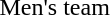<table>
<tr>
<td>Men's team</td>
<td></td>
<td></td>
<td></td>
</tr>
</table>
